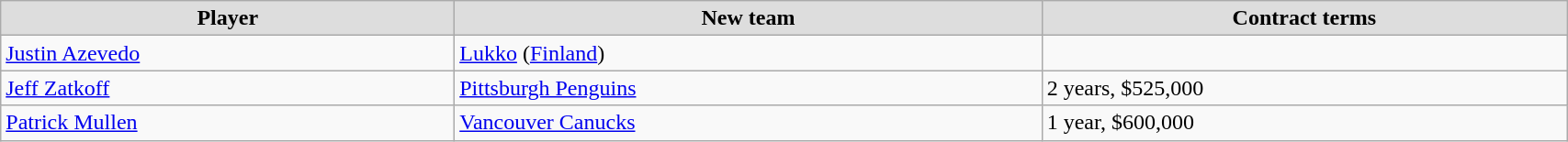<table class="wikitable" width=90%>
<tr align="center" bgcolor="#dddddd">
<td><strong>Player</strong></td>
<td><strong>New team</strong></td>
<td><strong>Contract terms</strong></td>
</tr>
<tr>
<td><a href='#'>Justin Azevedo</a></td>
<td><a href='#'>Lukko</a> (<a href='#'>Finland</a>)</td>
<td></td>
</tr>
<tr>
<td><a href='#'>Jeff Zatkoff</a></td>
<td><a href='#'>Pittsburgh Penguins</a></td>
<td>2 years, $525,000</td>
</tr>
<tr>
<td><a href='#'>Patrick Mullen</a></td>
<td><a href='#'>Vancouver Canucks</a></td>
<td>1 year, $600,000</td>
</tr>
</table>
